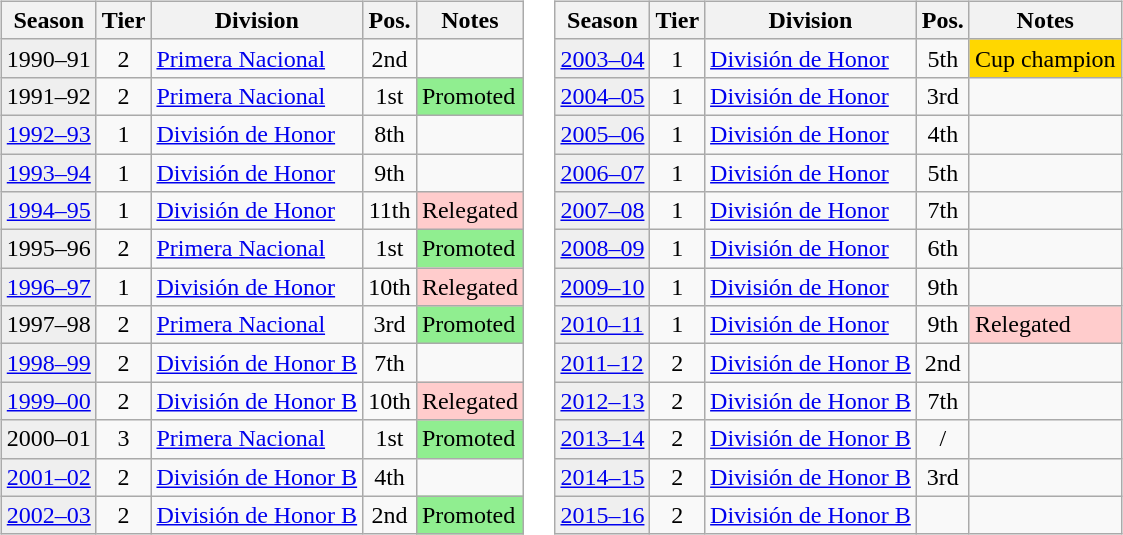<table>
<tr>
<td valign="top" width=0%><br><table class="wikitable">
<tr>
<th>Season</th>
<th>Tier</th>
<th>Division</th>
<th>Pos.</th>
<th>Notes</th>
</tr>
<tr>
<td style="background:#efefef;">1990–91</td>
<td align="center">2</td>
<td><a href='#'>Primera Nacional</a></td>
<td align="center">2nd</td>
<td></td>
</tr>
<tr>
<td style="background:#efefef;">1991–92</td>
<td align="center">2</td>
<td><a href='#'>Primera Nacional</a></td>
<td align="center">1st</td>
<td style="background:#90EE90">Promoted</td>
</tr>
<tr>
<td style="background:#efefef;"><a href='#'>1992–93</a></td>
<td align="center">1</td>
<td><a href='#'>División de Honor</a></td>
<td align="center">8th</td>
<td></td>
</tr>
<tr>
<td style="background:#efefef;"><a href='#'>1993–94</a></td>
<td align="center">1</td>
<td><a href='#'>División de Honor</a></td>
<td align="center">9th</td>
<td></td>
</tr>
<tr>
<td style="background:#efefef;"><a href='#'>1994–95</a></td>
<td align="center">1</td>
<td><a href='#'>División de Honor</a></td>
<td align="center">11th</td>
<td style="background:#ffcccc">Relegated</td>
</tr>
<tr>
<td style="background:#efefef;">1995–96</td>
<td align="center">2</td>
<td><a href='#'>Primera Nacional</a></td>
<td align="center">1st</td>
<td style="background:#90EE90">Promoted</td>
</tr>
<tr>
<td style="background:#efefef;"><a href='#'>1996–97</a></td>
<td align="center">1</td>
<td><a href='#'>División de Honor</a></td>
<td align="center">10th</td>
<td style="background:#ffcccc">Relegated</td>
</tr>
<tr>
<td style="background:#efefef;">1997–98</td>
<td align="center">2</td>
<td><a href='#'>Primera Nacional</a></td>
<td align="center">3rd</td>
<td style="background:#90EE90">Promoted</td>
</tr>
<tr>
<td style="background:#efefef;"><a href='#'>1998–99</a></td>
<td align="center">2</td>
<td><a href='#'>División de Honor B</a></td>
<td align="center">7th</td>
<td></td>
</tr>
<tr>
<td style="background:#efefef;"><a href='#'>1999–00</a></td>
<td align="center">2</td>
<td><a href='#'>División de Honor B</a></td>
<td align="center">10th</td>
<td style="background:#ffcccc">Relegated</td>
</tr>
<tr>
<td style="background:#efefef;">2000–01</td>
<td align="center">3</td>
<td><a href='#'>Primera Nacional</a></td>
<td align="center">1st</td>
<td style="background:#90EE90">Promoted</td>
</tr>
<tr>
<td style="background:#efefef;"><a href='#'>2001–02</a></td>
<td align="center">2</td>
<td><a href='#'>División de Honor B</a></td>
<td align="center">4th</td>
<td></td>
</tr>
<tr>
<td style="background:#efefef;"><a href='#'>2002–03</a></td>
<td align="center">2</td>
<td><a href='#'>División de Honor B</a></td>
<td align="center">2nd</td>
<td style="background:#90EE90">Promoted</td>
</tr>
</table>
</td>
<td valign="top" width=0%><br><table class="wikitable">
<tr>
<th>Season</th>
<th>Tier</th>
<th>Division</th>
<th>Pos.</th>
<th>Notes</th>
</tr>
<tr>
<td style="background:#efefef;"><a href='#'>2003–04</a></td>
<td align="center">1</td>
<td><a href='#'>División de Honor</a></td>
<td align="center">5th</td>
<td style="background:gold">Cup champion</td>
</tr>
<tr>
<td style="background:#efefef;"><a href='#'>2004–05</a></td>
<td align="center">1</td>
<td><a href='#'>División de Honor</a></td>
<td align="center">3rd</td>
<td></td>
</tr>
<tr>
<td style="background:#efefef;"><a href='#'>2005–06</a></td>
<td align="center">1</td>
<td><a href='#'>División de Honor</a></td>
<td align="center">4th</td>
<td></td>
</tr>
<tr>
<td style="background:#efefef;"><a href='#'>2006–07</a></td>
<td align="center">1</td>
<td><a href='#'>División de Honor</a></td>
<td align="center">5th</td>
<td></td>
</tr>
<tr>
<td style="background:#efefef;"><a href='#'>2007–08</a></td>
<td align="center">1</td>
<td><a href='#'>División de Honor</a></td>
<td align="center">7th</td>
<td></td>
</tr>
<tr>
<td style="background:#efefef;"><a href='#'>2008–09</a></td>
<td align="center">1</td>
<td><a href='#'>División de Honor</a></td>
<td align="center">6th</td>
<td></td>
</tr>
<tr>
<td style="background:#efefef;"><a href='#'>2009–10</a></td>
<td align="center">1</td>
<td><a href='#'>División de Honor</a></td>
<td align="center">9th</td>
<td></td>
</tr>
<tr>
<td style="background:#efefef;"><a href='#'>2010–11</a></td>
<td align="center">1</td>
<td><a href='#'>División de Honor</a></td>
<td align="center">9th</td>
<td style="background:#ffcccc">Relegated</td>
</tr>
<tr>
<td style="background:#efefef;"><a href='#'>2011–12</a></td>
<td align="center">2</td>
<td><a href='#'>División de Honor B</a></td>
<td align="center">2nd</td>
<td></td>
</tr>
<tr>
<td style="background:#efefef;"><a href='#'>2012–13</a></td>
<td align="center">2</td>
<td><a href='#'>División de Honor B</a></td>
<td align="center">7th</td>
<td></td>
</tr>
<tr>
<td style="background:#efefef;"><a href='#'>2013–14</a></td>
<td align="center">2</td>
<td><a href='#'>División de Honor B</a></td>
<td align="center"> / </td>
<td></td>
</tr>
<tr>
<td style="background:#efefef;"><a href='#'>2014–15</a></td>
<td align="center">2</td>
<td><a href='#'>División de Honor B</a></td>
<td align="center">3rd</td>
<td></td>
</tr>
<tr>
<td style="background:#efefef;"><a href='#'>2015–16</a></td>
<td align="center">2</td>
<td><a href='#'>División de Honor B</a></td>
<td align="center"></td>
<td></td>
</tr>
</table>
</td>
</tr>
</table>
